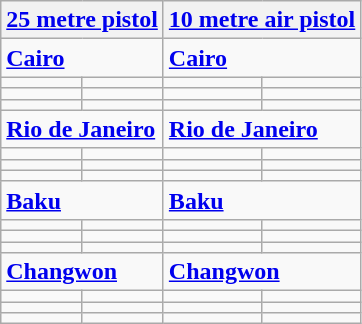<table class="wikitable">
<tr>
<th colspan="2"><a href='#'>25 metre pistol</a></th>
<th colspan="2"><a href='#'>10 metre air pistol</a></th>
</tr>
<tr>
<td colspan="2"> <strong><a href='#'>Cairo</a></strong></td>
<td colspan="2"> <strong><a href='#'>Cairo</a></strong></td>
</tr>
<tr>
<td></td>
<td></td>
<td></td>
<td></td>
</tr>
<tr>
<td></td>
<td></td>
<td></td>
<td></td>
</tr>
<tr>
<td></td>
<td></td>
<td></td>
<td></td>
</tr>
<tr>
<td colspan="2"> <strong><a href='#'>Rio de Janeiro</a></strong></td>
<td colspan="2"> <strong><a href='#'>Rio de Janeiro</a></strong></td>
</tr>
<tr>
<td></td>
<td></td>
<td></td>
<td></td>
</tr>
<tr>
<td></td>
<td></td>
<td></td>
<td></td>
</tr>
<tr>
<td></td>
<td></td>
<td></td>
<td></td>
</tr>
<tr>
<td colspan="2"> <strong><a href='#'>Baku</a></strong></td>
<td colspan="2"> <strong><a href='#'>Baku</a></strong></td>
</tr>
<tr>
<td></td>
<td></td>
<td></td>
<td></td>
</tr>
<tr>
<td></td>
<td></td>
<td></td>
<td></td>
</tr>
<tr>
<td></td>
<td></td>
<td></td>
<td></td>
</tr>
<tr>
<td colspan="2"> <strong><a href='#'>Changwon</a></strong></td>
<td colspan="2"> <strong><a href='#'>Changwon</a></strong></td>
</tr>
<tr>
<td></td>
<td></td>
<td></td>
<td></td>
</tr>
<tr>
<td></td>
<td></td>
<td></td>
<td></td>
</tr>
<tr>
<td></td>
<td></td>
<td></td>
<td></td>
</tr>
</table>
